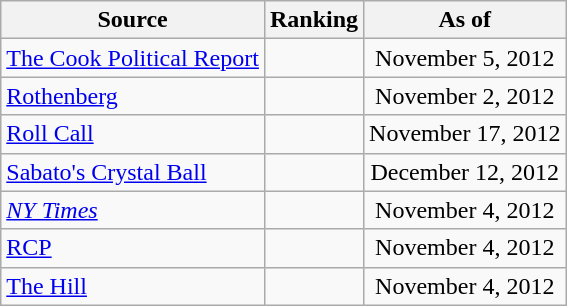<table class="wikitable" style="text-align:center">
<tr>
<th>Source</th>
<th>Ranking</th>
<th>As of</th>
</tr>
<tr>
<td align=left><a href='#'>The Cook Political Report</a></td>
<td></td>
<td>November 5, 2012</td>
</tr>
<tr>
<td align=left><a href='#'>Rothenberg</a></td>
<td></td>
<td>November 2, 2012</td>
</tr>
<tr>
<td align=left><a href='#'>Roll Call</a></td>
<td></td>
<td>November 17, 2012</td>
</tr>
<tr>
<td align=left><a href='#'>Sabato's Crystal Ball</a></td>
<td></td>
<td>December 12, 2012</td>
</tr>
<tr>
<td align=left><a href='#'><em>NY Times</em></a></td>
<td></td>
<td>November 4, 2012</td>
</tr>
<tr>
<td align="left"><a href='#'>RCP</a></td>
<td></td>
<td>November 4, 2012</td>
</tr>
<tr>
<td align=left><a href='#'>The Hill</a></td>
<td></td>
<td>November 4, 2012</td>
</tr>
</table>
